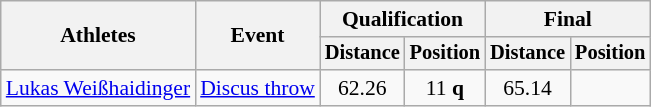<table class=wikitable style="font-size:90%">
<tr>
<th rowspan="2">Athletes</th>
<th rowspan="2">Event</th>
<th colspan="2">Qualification</th>
<th colspan="2">Final</th>
</tr>
<tr style="font-size:95%">
<th>Distance</th>
<th>Position</th>
<th>Distance</th>
<th>Position</th>
</tr>
<tr>
<td><a href='#'>Lukas Weißhaidinger</a></td>
<td><a href='#'>Discus throw</a></td>
<td align=center>62.26</td>
<td align=center>11 <strong>q</strong></td>
<td align=center>65.14</td>
<td align=center></td>
</tr>
</table>
